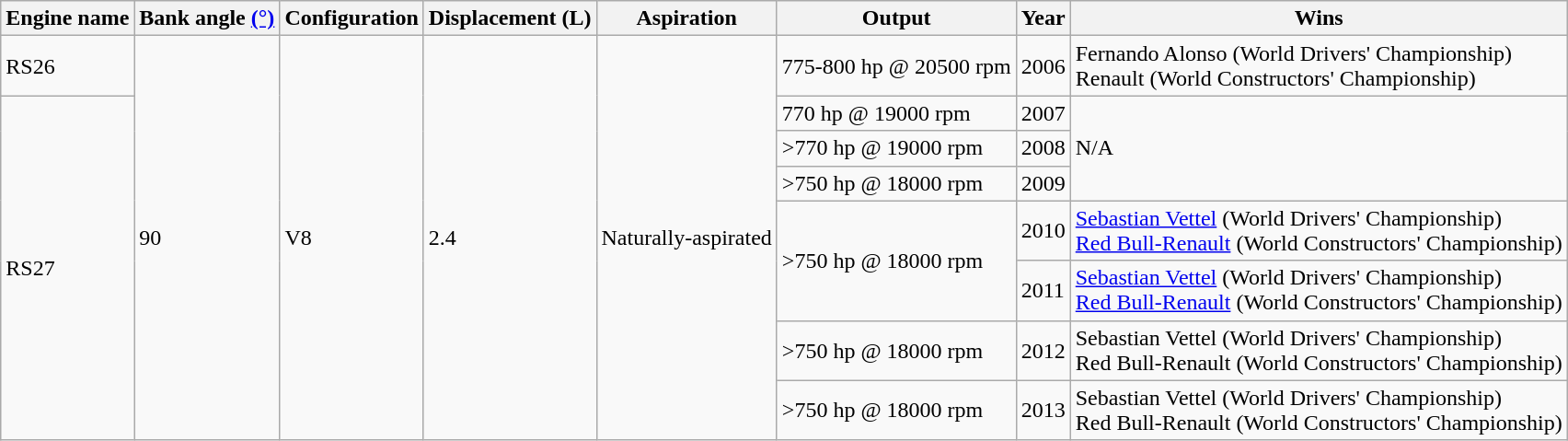<table class="wikitable sortable">
<tr>
<th>Engine name</th>
<th>Bank angle <a href='#'>(°)</a></th>
<th>Configuration</th>
<th>Displacement (L)</th>
<th>Aspiration</th>
<th>Output</th>
<th>Year</th>
<th>Wins</th>
</tr>
<tr>
<td>RS26</td>
<td rowspan="8">90</td>
<td rowspan="8">V8</td>
<td rowspan="8">2.4</td>
<td rowspan="8">Naturally-aspirated</td>
<td>775-800 hp @ 20500 rpm</td>
<td>2006</td>
<td>Fernando Alonso (World Drivers' Championship)<br>Renault (World Constructors' Championship)</td>
</tr>
<tr>
<td rowspan="7">RS27</td>
<td>770 hp @ 19000 rpm</td>
<td>2007</td>
<td rowspan="3">N/A</td>
</tr>
<tr>
<td>>770 hp @ 19000 rpm</td>
<td>2008</td>
</tr>
<tr>
<td>>750 hp @ 18000 rpm</td>
<td>2009</td>
</tr>
<tr>
<td rowspan="2">>750 hp @ 18000 rpm</td>
<td>2010</td>
<td><a href='#'>Sebastian Vettel</a> (World Drivers' Championship)<br><a href='#'>Red Bull-Renault</a> (World Constructors' Championship)</td>
</tr>
<tr>
<td>2011</td>
<td><a href='#'>Sebastian Vettel</a> (World Drivers' Championship)<br><a href='#'>Red Bull-Renault</a> (World Constructors' Championship)</td>
</tr>
<tr>
<td>>750 hp @ 18000 rpm</td>
<td>2012</td>
<td>Sebastian Vettel (World Drivers' Championship)<br>Red Bull-Renault (World Constructors' Championship)</td>
</tr>
<tr>
<td>>750 hp @ 18000 rpm</td>
<td>2013</td>
<td>Sebastian Vettel (World Drivers' Championship)<br>Red Bull-Renault (World Constructors' Championship)</td>
</tr>
</table>
